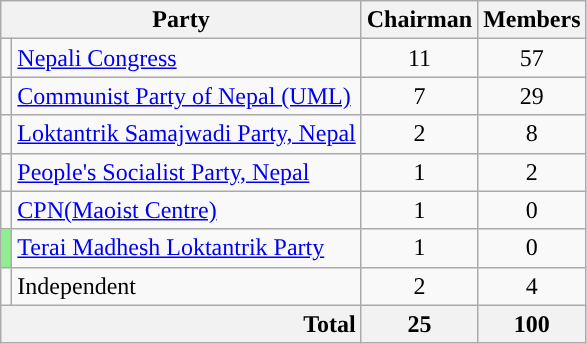<table class="wikitable sortable">
<tr>
<th colspan="2" style="text-align:centre;">Party</th>
<th>Chairman</th>
<th>Members</th>
</tr>
<tr>
<td style="background-color:"></td>
<td style="text-align:left;"><a href='#'>Nepali Congress</a></td>
<td style="text-align:center;">11</td>
<td style="text-align:center;">57</td>
</tr>
<tr>
<td style="background-color:"></td>
<td style="text-align:left;"><a href='#'>Communist Party of Nepal (UML)</a></td>
<td style="text-align:center;">7</td>
<td style="text-align:center;">29</td>
</tr>
<tr>
<td style="background-color:"></td>
<td style="text-align:left;"><a href='#'>Loktantrik Samajwadi Party, Nepal</a></td>
<td style="text-align:center;">2</td>
<td style="text-align:center;">8</td>
</tr>
<tr>
<td style="background-color:"></td>
<td style="text-align:left;"><a href='#'>People's Socialist Party, Nepal</a></td>
<td style="text-align:center;">1</td>
<td style="text-align:center;">2</td>
</tr>
<tr>
<td style="background-color:"></td>
<td style="text-align:left;"><a href='#'>CPN(Maoist Centre)</a></td>
<td style="text-align:center;">1</td>
<td style="text-align:center;">0</td>
</tr>
<tr>
<td style="background-color:lightgreen;"></td>
<td style="text-align:left;"><a href='#'>Terai Madhesh Loktantrik Party</a></td>
<td style="text-align:center;">1</td>
<td style="text-align:center;">0</td>
</tr>
<tr>
<td style="background-color:"></td>
<td style="text-align:left;">Independent</td>
<td style="text-align:center;">2</td>
<td style="text-align:center;">4</td>
</tr>
<tr>
<th colspan="2" style="text-align:right;">Total</th>
<th>25</th>
<th>100</th>
</tr>
</table>
